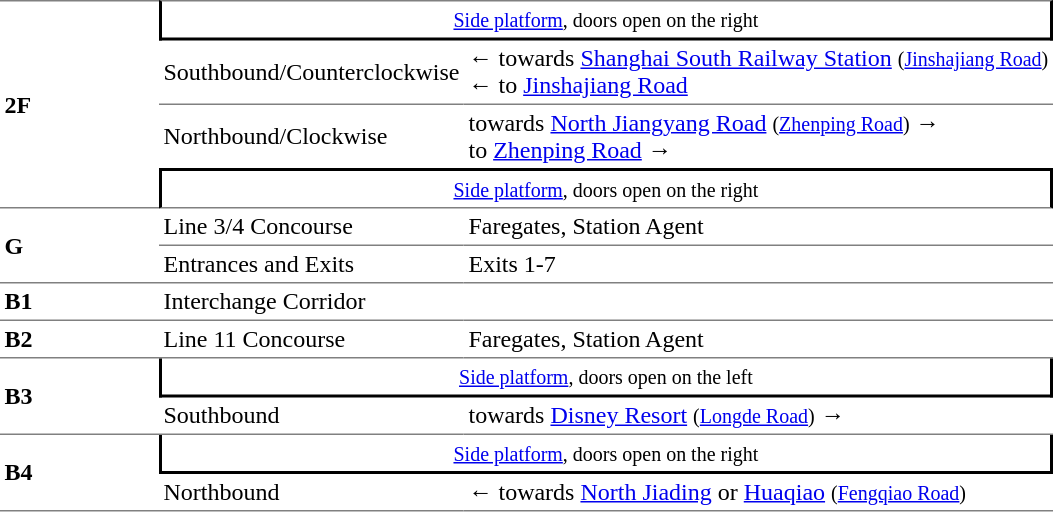<table cellspacing=0 cellpadding=3>
<tr>
<td style="border-top:solid 1px gray;border-bottom:solid 1px gray;" rowspan=4 width=100><strong>2F</strong></td>
<td style="border-top:solid 1px gray;border-right:solid 2px black;border-left:solid 2px black;border-bottom:solid 2px black;text-align:center;" colspan=2><small><a href='#'>Side platform</a>, doors open on the right</small></td>
</tr>
<tr>
<td style="border-bottom:solid 1px gray;">Southbound/Counterclockwise</td>
<td style="border-bottom:solid 1px gray;">←  towards <a href='#'>Shanghai South Railway Station</a> <small>(<a href='#'>Jinshajiang Road</a>)</small><br>←  to <a href='#'>Jinshajiang Road</a></td>
</tr>
<tr>
<td>Northbound/Clockwise</td>
<td>  towards <a href='#'>North Jiangyang Road</a> <small>(<a href='#'>Zhenping Road</a>)</small> →<br>  to <a href='#'>Zhenping Road</a> →</td>
</tr>
<tr>
<td style="border-right:solid 2px black;border-left:solid 2px black;border-top:solid 2px black;border-bottom:solid 1px gray;text-align:center;" colspan=2><small><a href='#'>Side platform</a>, doors open on the right</small></td>
</tr>
<tr>
<td style="border-bottom:solid 1px gray;" rowspan=2><strong>G</strong></td>
<td style="border-bottom:solid 1px gray;">Line 3/4 Concourse</td>
<td style="border-bottom:solid 1px gray;">Faregates, Station Agent</td>
</tr>
<tr>
<td style="border-bottom:solid 1px gray;">Entrances and Exits</td>
<td style="border-bottom:solid 1px gray;">Exits 1-7</td>
</tr>
<tr>
<td style="border-bottom:solid 1px gray;"><strong>B1</strong></td>
<td style="border-bottom:solid 1px gray;">Interchange Corridor</td>
<td style="border-bottom:solid 1px gray;"></td>
</tr>
<tr>
<td style="border-bottom:solid 1px gray;"><strong>B2</strong></td>
<td style="border-bottom:solid 1px gray;">Line 11 Concourse</td>
<td style="border-bottom:solid 1px gray;">Faregates, Station Agent</td>
</tr>
<tr>
<td style="border-bottom:solid 1px gray;" rowspan=2><strong>B3</strong></td>
<td style="border-right:solid 2px black;border-left:solid 2px black;border-bottom:solid 2px black;text-align:center;" colspan=2><small><a href='#'>Side platform</a>, doors open on the left</small></td>
</tr>
<tr>
<td style="border-bottom: solid 1px gray;">Southbound</td>
<td style="border-bottom: solid 1px gray;">  towards <a href='#'>Disney Resort</a> <small>(<a href='#'>Longde Road</a>)</small> →</td>
</tr>
<tr>
<td style="border-bottom:solid 1px gray;" rowspan=2><strong>B4</strong></td>
<td style="border-right:solid 2px black;border-left:solid 2px black;border-bottom:solid 2px black;text-align:center;" colspan=2><small><a href='#'>Side platform</a>, doors open on the right</small></td>
</tr>
<tr>
<td style="border-bottom: solid 1px gray;">Northbound</td>
<td style="border-bottom: solid 1px gray;">←  towards <a href='#'>North Jiading</a> or <a href='#'>Huaqiao</a> <small>(<a href='#'>Fengqiao Road</a>)</small></td>
</tr>
</table>
